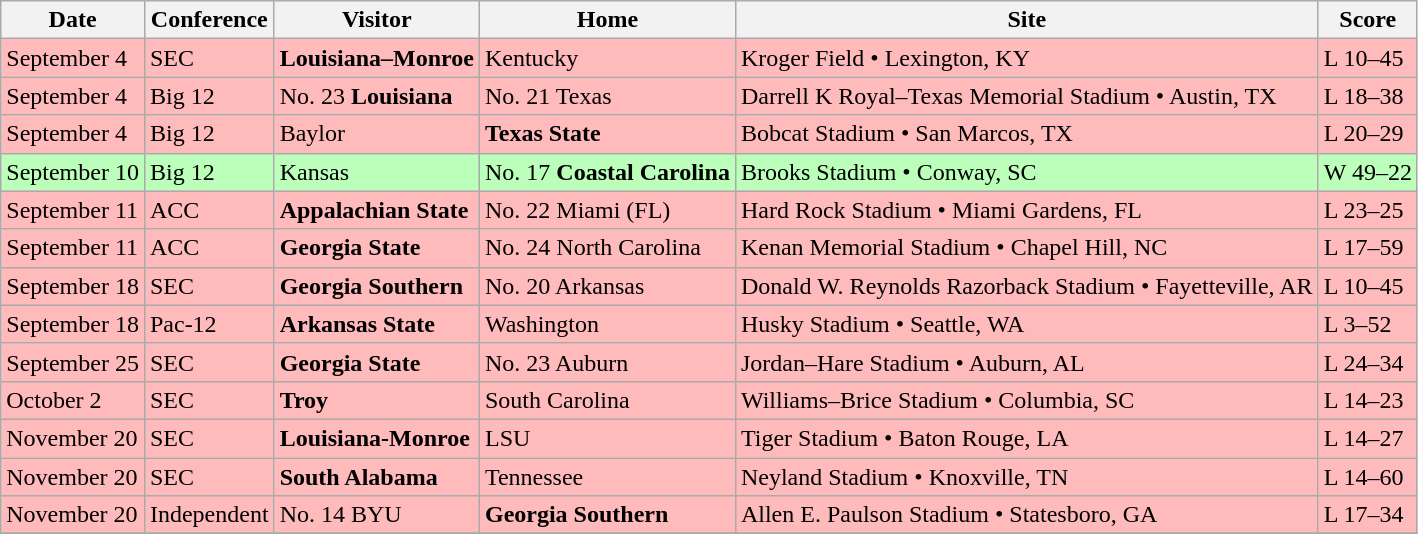<table class="wikitable">
<tr>
<th>Date</th>
<th>Conference</th>
<th>Visitor</th>
<th>Home</th>
<th>Site</th>
<th>Score</th>
</tr>
<tr style="background:#fbb;">
<td>September 4</td>
<td>SEC</td>
<td><strong>Louisiana–Monroe</strong></td>
<td>Kentucky</td>
<td>Kroger Field • Lexington, KY</td>
<td>L 10–45</td>
</tr>
<tr style="background:#fbb;">
<td>September 4</td>
<td>Big 12</td>
<td>No. 23 <strong>Louisiana</strong></td>
<td>No. 21 Texas</td>
<td>Darrell K Royal–Texas Memorial Stadium • Austin, TX</td>
<td>L 18–38</td>
</tr>
<tr style="background:#fbb;">
<td>September 4</td>
<td>Big 12</td>
<td>Baylor</td>
<td><strong>Texas State</strong></td>
<td>Bobcat Stadium • San Marcos, TX</td>
<td>L 20–29</td>
</tr>
<tr style="background:#bfb;">
<td>September 10</td>
<td>Big 12</td>
<td>Kansas</td>
<td>No. 17 <strong>Coastal Carolina</strong></td>
<td>Brooks Stadium • Conway, SC</td>
<td>W 49–22</td>
</tr>
<tr style="background:#fbb;">
<td>September 11</td>
<td>ACC</td>
<td><strong>Appalachian State</strong></td>
<td>No. 22 Miami (FL)</td>
<td>Hard Rock Stadium • Miami Gardens, FL</td>
<td>L 23–25</td>
</tr>
<tr style="background:#fbb;">
<td>September 11</td>
<td>ACC</td>
<td><strong>Georgia State</strong></td>
<td>No. 24 North Carolina</td>
<td>Kenan Memorial Stadium • Chapel Hill, NC</td>
<td>L 17–59</td>
</tr>
<tr style="background:#fbb;">
<td>September 18</td>
<td>SEC</td>
<td><strong>Georgia Southern</strong></td>
<td>No. 20 Arkansas</td>
<td>Donald W. Reynolds Razorback Stadium • Fayetteville, AR</td>
<td>L 10–45</td>
</tr>
<tr style="background:#fbb;">
<td>September 18</td>
<td>Pac-12</td>
<td><strong>Arkansas State</strong></td>
<td>Washington</td>
<td>Husky Stadium • Seattle, WA</td>
<td>L 3–52</td>
</tr>
<tr style="background:#fbb;">
<td>September 25</td>
<td>SEC</td>
<td><strong>Georgia State</strong></td>
<td>No. 23 Auburn</td>
<td>Jordan–Hare Stadium • Auburn, AL</td>
<td>L 24–34</td>
</tr>
<tr style="background:#fbb;">
<td>October 2</td>
<td>SEC</td>
<td><strong>Troy</strong></td>
<td>South Carolina</td>
<td>Williams–Brice Stadium • Columbia, SC</td>
<td>L 14–23</td>
</tr>
<tr style="background:#fbb;">
<td>November 20</td>
<td>SEC</td>
<td><strong>Louisiana-Monroe</strong></td>
<td>LSU</td>
<td>Tiger Stadium • Baton Rouge, LA</td>
<td>L 14–27</td>
</tr>
<tr style="background:#fbb;">
<td>November 20</td>
<td>SEC</td>
<td><strong>South Alabama</strong></td>
<td>Tennessee</td>
<td>Neyland Stadium • Knoxville, TN</td>
<td>L 14–60</td>
</tr>
<tr style="background:#fbb;">
<td>November 20</td>
<td>Independent</td>
<td>No. 14 BYU</td>
<td><strong>Georgia Southern</strong></td>
<td>Allen E. Paulson Stadium • Statesboro, GA</td>
<td>L 17–34</td>
</tr>
<tr>
</tr>
</table>
